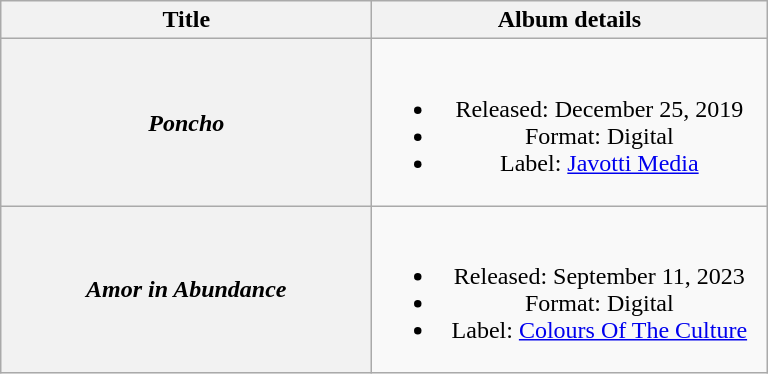<table class="wikitable plainrowheaders" style="text-align:center;">
<tr>
<th scope="col" style="width:15em;">Title</th>
<th scope="col" style="width:16em;">Album details</th>
</tr>
<tr>
<th scope="row"><em>Poncho</em></th>
<td><br><ul><li>Released: December 25, 2019</li><li>Format: Digital</li><li>Label: <a href='#'>Javotti Media</a></li></ul></td>
</tr>
<tr>
<th scope="row"><em>Amor in Abundance</em></th>
<td><br><ul><li>Released: September 11, 2023</li><li>Format: Digital</li><li>Label: <a href='#'>Colours Of The Culture</a></li></ul></td>
</tr>
</table>
